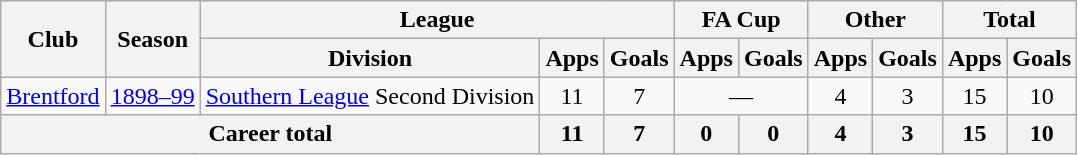<table class="wikitable" style="text-align: center;">
<tr>
<th rowspan="2">Club</th>
<th rowspan="2">Season</th>
<th colspan="3">League</th>
<th colspan="2">FA Cup</th>
<th colspan="2">Other</th>
<th colspan="2">Total</th>
</tr>
<tr>
<th>Division</th>
<th>Apps</th>
<th>Goals</th>
<th>Apps</th>
<th>Goals</th>
<th>Apps</th>
<th>Goals</th>
<th>Apps</th>
<th>Goals</th>
</tr>
<tr>
<td><a href='#'>Brentford</a></td>
<td><a href='#'>1898–99</a></td>
<td><a href='#'>Southern League</a> Second Division</td>
<td>11</td>
<td>7</td>
<td colspan="2">—</td>
<td>4</td>
<td>3</td>
<td>15</td>
<td>10</td>
</tr>
<tr>
<th colspan="3">Career total</th>
<th>11</th>
<th>7</th>
<th>0</th>
<th>0</th>
<th>4</th>
<th>3</th>
<th>15</th>
<th>10</th>
</tr>
</table>
